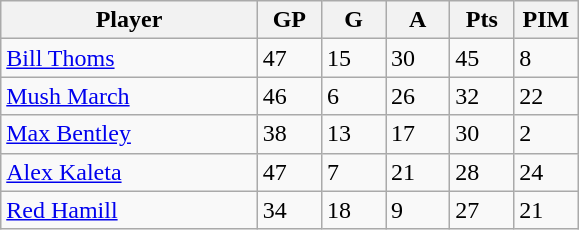<table class="wikitable">
<tr>
<th bgcolor="#DDDDFF" width="40%">Player</th>
<th bgcolor="#DDDDFF" width="10%">GP</th>
<th bgcolor="#DDDDFF" width="10%">G</th>
<th bgcolor="#DDDDFF" width="10%">A</th>
<th bgcolor="#DDDDFF" width="10%">Pts</th>
<th bgcolor="#DDDDFF" width="10%">PIM</th>
</tr>
<tr>
<td><a href='#'>Bill Thoms</a></td>
<td>47</td>
<td>15</td>
<td>30</td>
<td>45</td>
<td>8</td>
</tr>
<tr>
<td><a href='#'>Mush March</a></td>
<td>46</td>
<td>6</td>
<td>26</td>
<td>32</td>
<td>22</td>
</tr>
<tr>
<td><a href='#'>Max Bentley</a></td>
<td>38</td>
<td>13</td>
<td>17</td>
<td>30</td>
<td>2</td>
</tr>
<tr>
<td><a href='#'>Alex Kaleta</a></td>
<td>47</td>
<td>7</td>
<td>21</td>
<td>28</td>
<td>24</td>
</tr>
<tr>
<td><a href='#'>Red Hamill</a></td>
<td>34</td>
<td>18</td>
<td>9</td>
<td>27</td>
<td>21</td>
</tr>
</table>
